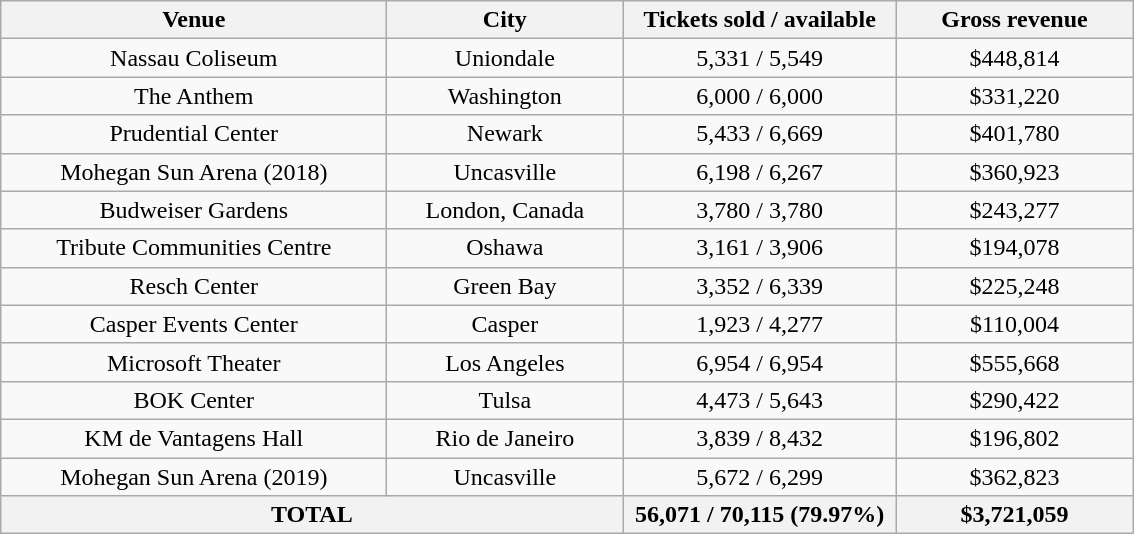<table class="wikitable" style="text-align:center;">
<tr>
<th width="250">Venue</th>
<th width="150">City</th>
<th width="175">Tickets sold / available</th>
<th width="150">Gross revenue</th>
</tr>
<tr>
<td>Nassau Coliseum</td>
<td>Uniondale</td>
<td>5,331 / 5,549</td>
<td>$448,814</td>
</tr>
<tr>
<td>The Anthem</td>
<td>Washington</td>
<td>6,000 / 6,000</td>
<td>$331,220</td>
</tr>
<tr>
<td>Prudential Center</td>
<td>Newark</td>
<td>5,433 / 6,669</td>
<td>$401,780</td>
</tr>
<tr>
<td>Mohegan Sun Arena (2018)</td>
<td>Uncasville</td>
<td>6,198 / 6,267</td>
<td>$360,923</td>
</tr>
<tr>
<td>Budweiser Gardens</td>
<td>London, Canada</td>
<td>3,780 / 3,780</td>
<td>$243,277</td>
</tr>
<tr>
<td>Tribute Communities Centre</td>
<td>Oshawa</td>
<td>3,161 / 3,906</td>
<td>$194,078</td>
</tr>
<tr>
<td>Resch Center</td>
<td>Green Bay</td>
<td>3,352 / 6,339</td>
<td>$225,248</td>
</tr>
<tr>
<td>Casper Events Center</td>
<td>Casper</td>
<td>1,923 / 4,277</td>
<td>$110,004</td>
</tr>
<tr>
<td>Microsoft Theater</td>
<td>Los Angeles</td>
<td>6,954 / 6,954</td>
<td>$555,668</td>
</tr>
<tr>
<td>BOK Center</td>
<td>Tulsa</td>
<td>4,473 / 5,643</td>
<td>$290,422</td>
</tr>
<tr>
<td>KM de Vantagens Hall</td>
<td>Rio de Janeiro</td>
<td>3,839 / 8,432</td>
<td>$196,802</td>
</tr>
<tr>
<td>Mohegan Sun Arena (2019)</td>
<td>Uncasville</td>
<td>5,672 / 6,299</td>
<td>$362,823</td>
</tr>
<tr>
<th colspan="2"><strong>TOTAL</strong></th>
<th><strong>56,071 / 70,115 (79.97%)</strong></th>
<th>$3,721,059</th>
</tr>
</table>
